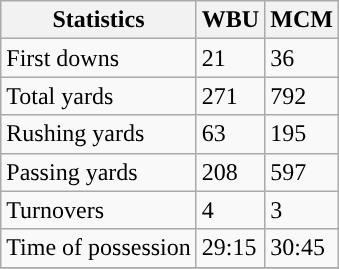<table class="wikitable">
<tr>
<th>Statistics</th>
<th>WBU</th>
<th>MCM</th>
</tr>
<tr>
<td>First downs</td>
<td>21</td>
<td>36</td>
</tr>
<tr>
<td>Total yards</td>
<td>271</td>
<td>792</td>
</tr>
<tr>
<td>Rushing yards</td>
<td>63</td>
<td>195</td>
</tr>
<tr>
<td>Passing yards</td>
<td>208</td>
<td>597</td>
</tr>
<tr>
<td>Turnovers</td>
<td>4</td>
<td>3</td>
</tr>
<tr>
<td>Time of possession</td>
<td>29:15</td>
<td>30:45</td>
</tr>
<tr>
</tr>
</table>
